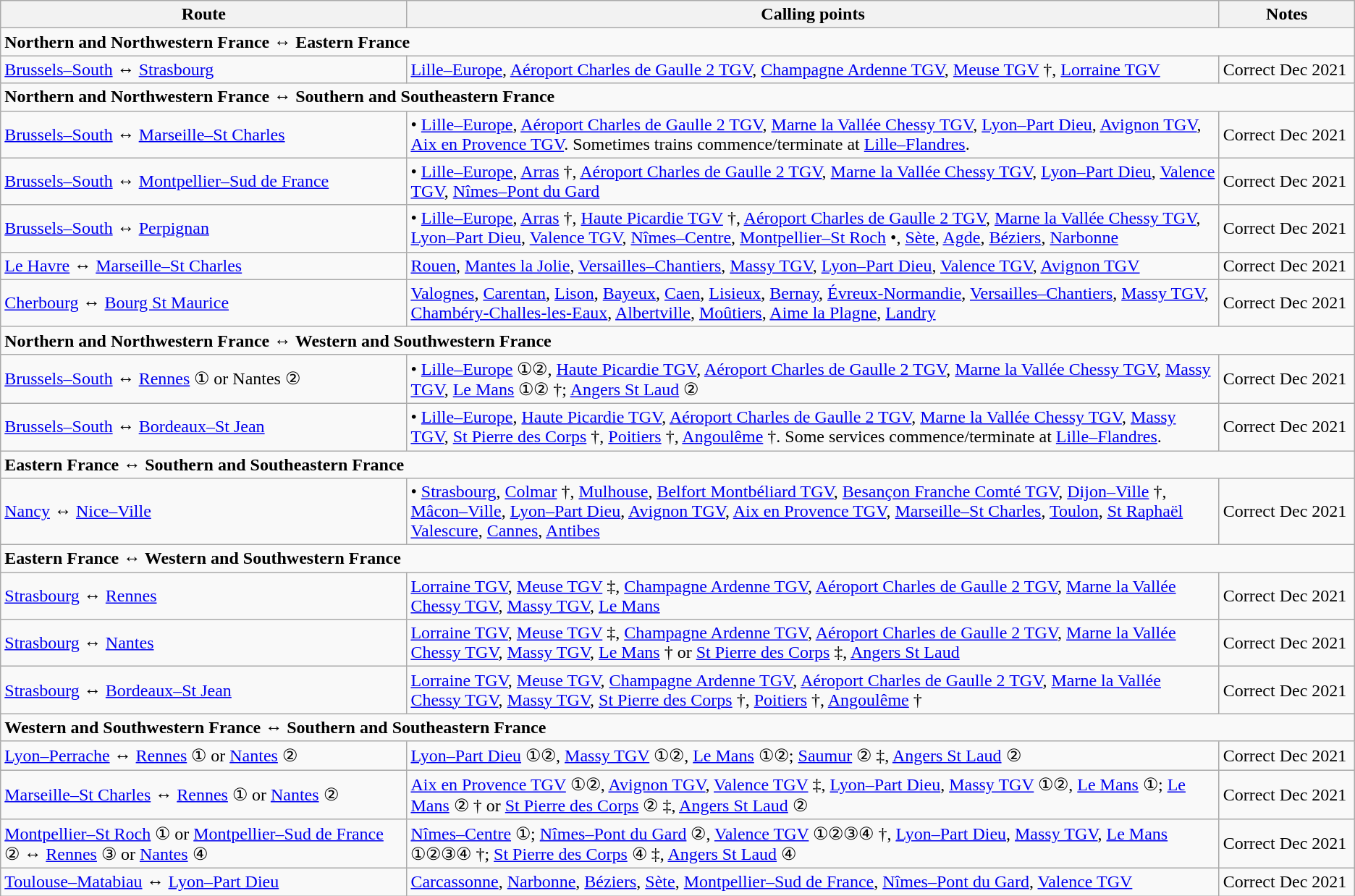<table class="wikitable vatop">
<tr>
<th style=width:30%>Route</th>
<th style=width:60%>Calling points</th>
<th style=width:10%>Notes</th>
</tr>
<tr>
<td colspan=4><strong>Northern and Northwestern France ↔ Eastern France</strong></td>
</tr>
<tr>
<td><a href='#'>Brussels–South</a> ↔ <a href='#'>Strasbourg</a></td>
<td><a href='#'>Lille–Europe</a>, <a href='#'>Aéroport Charles de Gaulle 2 TGV</a>, <a href='#'>Champagne Ardenne TGV</a>, <a href='#'>Meuse TGV</a> †, <a href='#'>Lorraine TGV</a></td>
<td>Correct Dec 2021</td>
</tr>
<tr>
<td colspan=4><strong>Northern and Northwestern France ↔ Southern and Southeastern France</strong></td>
</tr>
<tr>
<td><a href='#'>Brussels–South</a> ↔ <a href='#'>Marseille–St Charles</a></td>
<td>• <a href='#'>Lille–Europe</a>, <a href='#'>Aéroport Charles de Gaulle 2 TGV</a>, <a href='#'>Marne la Vallée Chessy TGV</a>, <a href='#'>Lyon–Part Dieu</a>, <a href='#'>Avignon TGV</a>, <a href='#'>Aix en Provence TGV</a>. Sometimes trains commence/terminate at <a href='#'>Lille–Flandres</a>.</td>
<td>Correct Dec 2021</td>
</tr>
<tr>
<td><a href='#'>Brussels–South</a> ↔ <a href='#'>Montpellier–Sud de France</a></td>
<td>• <a href='#'>Lille–Europe</a>, <a href='#'>Arras</a> †, <a href='#'>Aéroport Charles de Gaulle 2 TGV</a>, <a href='#'>Marne la Vallée Chessy TGV</a>, <a href='#'>Lyon–Part Dieu</a>, <a href='#'>Valence TGV</a>, <a href='#'>Nîmes–Pont du Gard</a></td>
<td>Correct Dec 2021</td>
</tr>
<tr>
<td><a href='#'>Brussels–South</a> ↔ <a href='#'>Perpignan</a></td>
<td>• <a href='#'>Lille–Europe</a>, <a href='#'>Arras</a> †, <a href='#'>Haute Picardie TGV</a> †, <a href='#'>Aéroport Charles de Gaulle 2 TGV</a>, <a href='#'>Marne la Vallée Chessy TGV</a>, <a href='#'>Lyon–Part Dieu</a>, <a href='#'>Valence TGV</a>, <a href='#'>Nîmes–Centre</a>, <a href='#'>Montpellier–St Roch</a> •, <a href='#'>Sète</a>, <a href='#'>Agde</a>, <a href='#'>Béziers</a>, <a href='#'>Narbonne</a></td>
<td>Correct Dec 2021</td>
</tr>
<tr>
<td><a href='#'>Le Havre</a> ↔ <a href='#'>Marseille–St Charles</a></td>
<td><a href='#'>Rouen</a>, <a href='#'>Mantes la Jolie</a>, <a href='#'>Versailles–Chantiers</a>, <a href='#'>Massy TGV</a>, <a href='#'>Lyon–Part Dieu</a>, <a href='#'>Valence TGV</a>, <a href='#'>Avignon TGV</a></td>
<td>Correct Dec 2021</td>
</tr>
<tr>
<td><a href='#'>Cherbourg</a> ↔ <a href='#'>Bourg St Maurice</a></td>
<td><a href='#'>Valognes</a>, <a href='#'>Carentan</a>, <a href='#'>Lison</a>, <a href='#'>Bayeux</a>, <a href='#'>Caen</a>, <a href='#'>Lisieux</a>, <a href='#'>Bernay</a>, <a href='#'>Évreux-Normandie</a>, <a href='#'>Versailles–Chantiers</a>, <a href='#'>Massy TGV</a>, <a href='#'>Chambéry-Challes-les-Eaux</a>, <a href='#'>Albertville</a>, <a href='#'>Moûtiers</a>, <a href='#'>Aime la Plagne</a>, <a href='#'>Landry</a></td>
<td>Correct Dec 2021</td>
</tr>
<tr>
<td colspan=4><strong>Northern and Northwestern France ↔ Western and Southwestern France</strong></td>
</tr>
<tr>
<td><a href='#'>Brussels–South</a> ↔ <a href='#'>Rennes</a> ① or Nantes ②</td>
<td>• <a href='#'>Lille–Europe</a> ①②, <a href='#'>Haute Picardie TGV</a>, <a href='#'>Aéroport Charles de Gaulle 2 TGV</a>, <a href='#'>Marne la Vallée Chessy TGV</a>, <a href='#'>Massy TGV</a>, <a href='#'>Le Mans</a> ①② †; <a href='#'>Angers St Laud</a> ②</td>
<td>Correct Dec 2021</td>
</tr>
<tr>
<td><a href='#'>Brussels–South</a> ↔ <a href='#'>Bordeaux–St Jean</a></td>
<td>• <a href='#'>Lille–Europe</a>, <a href='#'>Haute Picardie TGV</a>, <a href='#'>Aéroport Charles de Gaulle 2 TGV</a>, <a href='#'>Marne la Vallée Chessy TGV</a>, <a href='#'>Massy TGV</a>, <a href='#'>St Pierre des Corps</a> †, <a href='#'>Poitiers</a> †, <a href='#'>Angoulême</a> †. Some services commence/terminate at <a href='#'>Lille–Flandres</a>.</td>
<td>Correct Dec 2021</td>
</tr>
<tr>
<td colspan=4><strong>Eastern France ↔ Southern and Southeastern France</strong></td>
</tr>
<tr>
<td><a href='#'>Nancy</a> ↔ <a href='#'>Nice–Ville</a></td>
<td>• <a href='#'>Strasbourg</a>, <a href='#'>Colmar</a> †, <a href='#'>Mulhouse</a>, <a href='#'>Belfort Montbéliard TGV</a>, <a href='#'>Besançon Franche Comté TGV</a>, <a href='#'>Dijon–Ville</a> †, <a href='#'>Mâcon–Ville</a>, <a href='#'>Lyon–Part Dieu</a>, <a href='#'>Avignon TGV</a>, <a href='#'>Aix en Provence TGV</a>, <a href='#'>Marseille–St Charles</a>, <a href='#'>Toulon</a>, <a href='#'>St Raphaël Valescure</a>, <a href='#'>Cannes</a>, <a href='#'>Antibes</a></td>
<td>Correct Dec 2021</td>
</tr>
<tr>
<td colspan=4><strong>Eastern France ↔ Western and Southwestern France</strong></td>
</tr>
<tr>
<td><a href='#'>Strasbourg</a> ↔ <a href='#'>Rennes</a></td>
<td><a href='#'>Lorraine TGV</a>, <a href='#'>Meuse TGV</a> ‡, <a href='#'>Champagne Ardenne TGV</a>, <a href='#'>Aéroport Charles de Gaulle 2 TGV</a>, <a href='#'>Marne la Vallée Chessy TGV</a>, <a href='#'>Massy TGV</a>, <a href='#'>Le Mans</a></td>
<td>Correct Dec 2021</td>
</tr>
<tr>
<td><a href='#'>Strasbourg</a> ↔ <a href='#'>Nantes</a></td>
<td><a href='#'>Lorraine TGV</a>, <a href='#'>Meuse TGV</a> ‡, <a href='#'>Champagne Ardenne TGV</a>, <a href='#'>Aéroport Charles de Gaulle 2 TGV</a>, <a href='#'>Marne la Vallée Chessy TGV</a>, <a href='#'>Massy TGV</a>, <a href='#'>Le Mans</a> † or <a href='#'>St Pierre des Corps</a> ‡, <a href='#'>Angers St Laud</a></td>
<td>Correct Dec 2021</td>
</tr>
<tr>
<td><a href='#'>Strasbourg</a> ↔ <a href='#'>Bordeaux–St Jean</a></td>
<td><a href='#'>Lorraine TGV</a>, <a href='#'>Meuse TGV</a>, <a href='#'>Champagne Ardenne TGV</a>, <a href='#'>Aéroport Charles de Gaulle 2 TGV</a>, <a href='#'>Marne la Vallée Chessy TGV</a>, <a href='#'>Massy TGV</a>, <a href='#'>St Pierre des Corps</a> †, <a href='#'>Poitiers</a> †, <a href='#'>Angoulême</a> †</td>
<td>Correct Dec 2021</td>
</tr>
<tr>
<td colspan=4><strong>Western and Southwestern France ↔ Southern and Southeastern France</strong></td>
</tr>
<tr>
<td><a href='#'>Lyon–Perrache</a> ↔ <a href='#'>Rennes</a> ① or <a href='#'>Nantes</a> ②</td>
<td><a href='#'>Lyon–Part Dieu</a> ①②, <a href='#'>Massy TGV</a> ①②, <a href='#'>Le Mans</a> ①②; <a href='#'>Saumur</a> ② ‡, <a href='#'>Angers St Laud</a> ②</td>
<td>Correct Dec 2021</td>
</tr>
<tr>
<td><a href='#'>Marseille–St Charles</a> ↔ <a href='#'>Rennes</a> ① or <a href='#'>Nantes</a> ②</td>
<td><a href='#'>Aix en Provence TGV</a> ①②, <a href='#'>Avignon TGV</a>, <a href='#'>Valence TGV</a> ‡, <a href='#'>Lyon–Part Dieu</a>, <a href='#'>Massy TGV</a> ①②, <a href='#'>Le Mans</a> ①; <a href='#'>Le Mans</a> ② † or <a href='#'>St Pierre des Corps</a> ② ‡, <a href='#'>Angers St Laud</a> ②</td>
<td>Correct Dec 2021</td>
</tr>
<tr>
<td><a href='#'>Montpellier–St Roch</a> ① or <a href='#'>Montpellier–Sud de France</a> ② ↔ <a href='#'>Rennes</a> ③ or <a href='#'>Nantes</a> ④</td>
<td><a href='#'>Nîmes–Centre</a> ①; <a href='#'>Nîmes–Pont du Gard</a> ②, <a href='#'>Valence TGV</a> ①②③④ †, <a href='#'>Lyon–Part Dieu</a>, <a href='#'>Massy TGV</a>, <a href='#'>Le Mans</a> ①②③④ †; <a href='#'>St Pierre des Corps</a> ④ ‡, <a href='#'>Angers St Laud</a> ④</td>
<td>Correct Dec 2021</td>
</tr>
<tr>
<td><a href='#'>Toulouse–Matabiau</a> ↔ <a href='#'>Lyon–Part Dieu</a></td>
<td><a href='#'>Carcassonne</a>, <a href='#'>Narbonne</a>, <a href='#'>Béziers</a>, <a href='#'>Sète</a>, <a href='#'>Montpellier–Sud de France</a>, <a href='#'>Nîmes–Pont du Gard</a>, <a href='#'>Valence TGV</a></td>
<td>Correct Dec 2021</td>
</tr>
</table>
